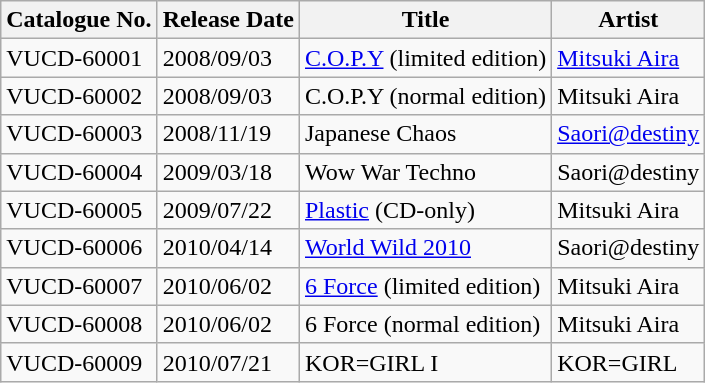<table class="wikitable">
<tr>
<th>Catalogue No.</th>
<th>Release Date</th>
<th>Title</th>
<th>Artist</th>
</tr>
<tr>
<td>VUCD-60001 </td>
<td>2008/09/03</td>
<td><a href='#'>C.O.P.Y</a> (limited edition)</td>
<td><a href='#'>Mitsuki Aira</a></td>
</tr>
<tr>
<td>VUCD-60002 </td>
<td>2008/09/03</td>
<td>C.O.P.Y (normal edition)</td>
<td>Mitsuki Aira</td>
</tr>
<tr>
<td>VUCD-60003 </td>
<td>2008/11/19</td>
<td>Japanese Chaos</td>
<td><a href='#'>Saori@destiny</a></td>
</tr>
<tr>
<td>VUCD-60004 </td>
<td>2009/03/18</td>
<td>Wow War Techno</td>
<td>Saori@destiny</td>
</tr>
<tr>
<td>VUCD-60005 </td>
<td>2009/07/22</td>
<td><a href='#'>Plastic</a> (CD-only)</td>
<td>Mitsuki Aira</td>
</tr>
<tr>
<td>VUCD-60006 </td>
<td>2010/04/14</td>
<td><a href='#'>World Wild 2010</a></td>
<td>Saori@destiny</td>
</tr>
<tr>
<td>VUCD-60007 </td>
<td>2010/06/02</td>
<td><a href='#'>6 Force</a> (limited edition)</td>
<td>Mitsuki Aira</td>
</tr>
<tr>
<td>VUCD-60008 </td>
<td>2010/06/02</td>
<td>6 Force (normal edition)</td>
<td>Mitsuki Aira</td>
</tr>
<tr>
<td>VUCD-60009 </td>
<td>2010/07/21</td>
<td>KOR=GIRL I</td>
<td>KOR=GIRL</td>
</tr>
</table>
